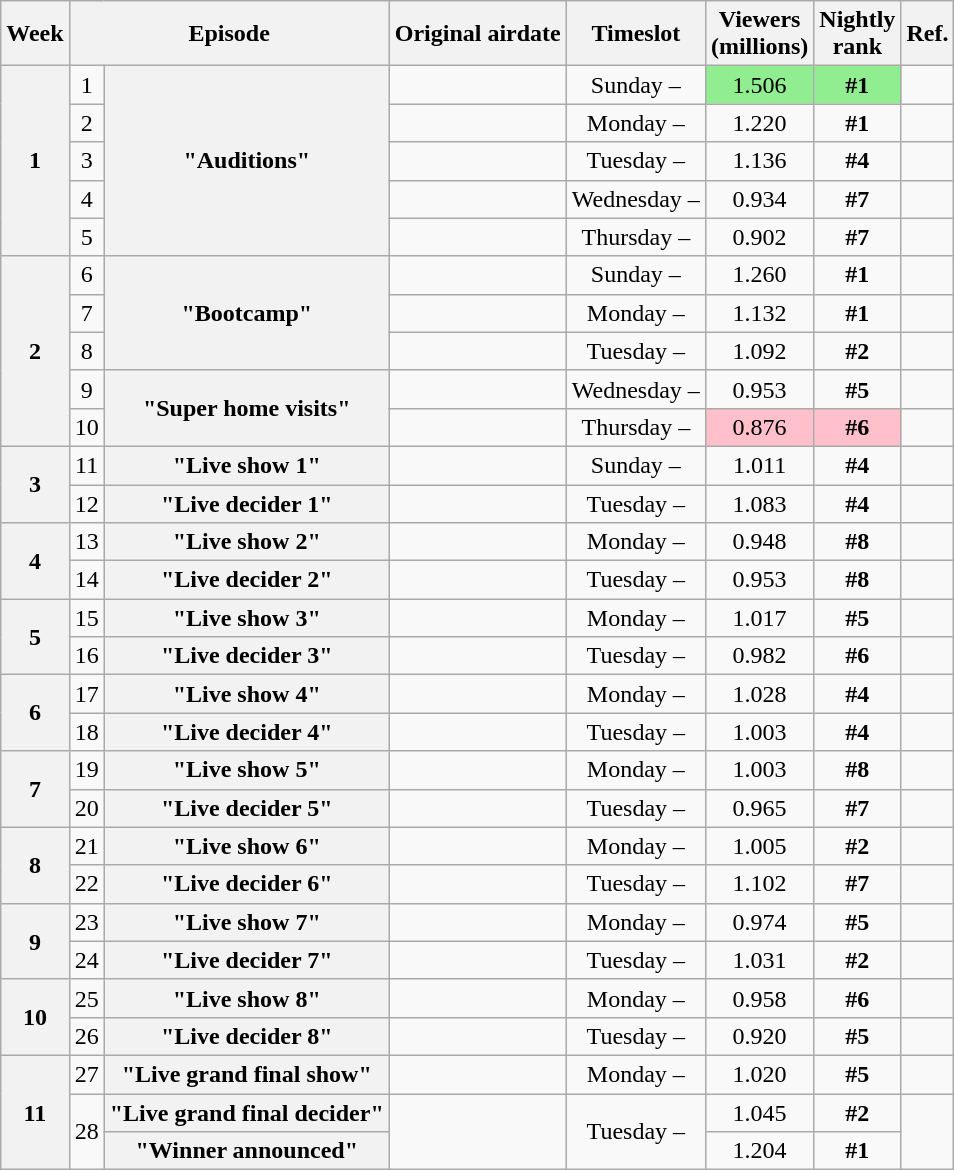<table class="wikitable sortable" style="text-align:center">
<tr>
<th scope="col" bgcolor="yellow">Week</th>
<th scope="col" colspan="2" bgcolor="yellow">Episode</th>
<th scope="col" bgcolor="yellow">Original airdate</th>
<th scope="col" bgcolor="yellow">Timeslot</th>
<th scope="col" bgcolor="yellow">Viewers<br>(millions)</th>
<th scope="col" bgcolor="yellow">Nightly<br>rank</th>
<th scope="col" bgcolor="yellow">Ref.</th>
</tr>
<tr>
<th scope="row" rowspan="5">1</th>
<td>1</td>
<th rowspan="5">"Auditions"</th>
<td></td>
<td>Sunday –</td>
<td style="background:#90EE90">1.506</td>
<td style="background:#90EE90"><strong>#1</strong></td>
<td></td>
</tr>
<tr>
<td>2</td>
<td></td>
<td>Monday –</td>
<td>1.220</td>
<td><strong>#1</strong></td>
<td></td>
</tr>
<tr>
<td>3</td>
<td></td>
<td>Tuesday –</td>
<td>1.136</td>
<td><strong>#4</strong></td>
<td></td>
</tr>
<tr>
<td>4</td>
<td></td>
<td>Wednesday –</td>
<td>0.934</td>
<td><strong>#7</strong></td>
<td></td>
</tr>
<tr>
<td>5</td>
<td></td>
<td>Thursday –</td>
<td>0.902</td>
<td><strong>#7</strong></td>
<td></td>
</tr>
<tr>
<th scope="row" rowspan="5">2</th>
<td>6</td>
<th rowspan="3">"Bootcamp"</th>
<td></td>
<td>Sunday –</td>
<td>1.260</td>
<td><strong>#1</strong></td>
<td></td>
</tr>
<tr>
<td>7</td>
<td></td>
<td>Monday –</td>
<td>1.132</td>
<td><strong>#1</strong></td>
<td></td>
</tr>
<tr>
<td>8</td>
<td></td>
<td>Tuesday –</td>
<td>1.092</td>
<td><strong>#2</strong></td>
<td></td>
</tr>
<tr>
<td>9</td>
<th rowspan="2">"Super home visits"</th>
<td></td>
<td>Wednesday –</td>
<td>0.953</td>
<td><strong>#5</strong></td>
<td></td>
</tr>
<tr>
<td>10</td>
<td></td>
<td>Thursday –</td>
<td style="background:#FFC0CB">0.876</td>
<td style="background:#FFC0CB"><strong>#6</strong></td>
<td></td>
</tr>
<tr>
<th scope="row" rowspan="2">3</th>
<td>11</td>
<th>"Live show 1"</th>
<td></td>
<td>Sunday –</td>
<td>1.011</td>
<td><strong>#4</strong></td>
<td></td>
</tr>
<tr>
<td>12</td>
<th>"Live decider 1"</th>
<td></td>
<td>Tuesday –</td>
<td>1.083</td>
<td><strong>#4</strong></td>
<td></td>
</tr>
<tr>
<th scope="row" rowspan="2">4</th>
<td>13</td>
<th>"Live show 2"</th>
<td></td>
<td>Monday –</td>
<td>0.948</td>
<td><strong>#8</strong></td>
<td></td>
</tr>
<tr>
<td>14</td>
<th>"Live decider 2"</th>
<td></td>
<td>Tuesday –</td>
<td>0.953</td>
<td><strong>#8</strong></td>
<td></td>
</tr>
<tr>
<th scope="row" rowspan="2">5</th>
<td>15</td>
<th>"Live show 3"</th>
<td></td>
<td>Monday –</td>
<td>1.017</td>
<td><strong>#5</strong></td>
<td></td>
</tr>
<tr>
<td>16</td>
<th>"Live decider 3"</th>
<td></td>
<td>Tuesday –</td>
<td>0.982</td>
<td><strong>#6</strong></td>
<td></td>
</tr>
<tr>
<th scope="row" rowspan="2">6</th>
<td>17</td>
<th>"Live show 4"</th>
<td></td>
<td>Monday –</td>
<td>1.028</td>
<td><strong>#4</strong></td>
<td></td>
</tr>
<tr>
<td>18</td>
<th>"Live decider 4"</th>
<td></td>
<td>Tuesday –</td>
<td>1.003</td>
<td><strong>#4</strong></td>
<td></td>
</tr>
<tr>
<th scope="row" rowspan="2">7</th>
<td>19</td>
<th>"Live show 5"</th>
<td></td>
<td>Monday –</td>
<td>1.003</td>
<td><strong>#8</strong></td>
<td></td>
</tr>
<tr>
<td>20</td>
<th>"Live decider 5"</th>
<td></td>
<td>Tuesday –</td>
<td>0.965</td>
<td><strong>#7</strong></td>
<td></td>
</tr>
<tr>
<th scope="row" rowspan="2">8</th>
<td>21</td>
<th>"Live show 6"</th>
<td></td>
<td>Monday –</td>
<td>1.005</td>
<td><strong>#2</strong></td>
<td></td>
</tr>
<tr>
<td>22</td>
<th>"Live decider 6"</th>
<td></td>
<td>Tuesday –</td>
<td>1.102</td>
<td><strong>#7</strong></td>
<td></td>
</tr>
<tr>
<th scope="row" rowspan="2">9</th>
<td>23</td>
<th>"Live show 7"</th>
<td></td>
<td>Monday –</td>
<td>0.974</td>
<td><strong>#5</strong></td>
<td></td>
</tr>
<tr>
<td>24</td>
<th>"Live decider 7"</th>
<td></td>
<td>Tuesday –</td>
<td>1.031</td>
<td><strong>#2</strong></td>
<td></td>
</tr>
<tr>
<th scope="row" rowspan="2">10</th>
<td>25</td>
<th>"Live show 8"</th>
<td></td>
<td>Monday –</td>
<td>0.958</td>
<td><strong>#6</strong></td>
<td></td>
</tr>
<tr>
<td>26</td>
<th>"Live decider 8"</th>
<td></td>
<td>Tuesday –</td>
<td>0.920</td>
<td><strong>#5</strong></td>
<td></td>
</tr>
<tr>
<th scope="row" rowspan="3">11</th>
<td>27</td>
<th>"Live grand final show"</th>
<td></td>
<td>Monday –</td>
<td>1.020</td>
<td><strong>#5</strong></td>
<td></td>
</tr>
<tr>
<td rowspan="2">28</td>
<th>"Live grand final decider"</th>
<td rowspan="2"></td>
<td rowspan="2">Tuesday –</td>
<td>1.045</td>
<td><strong>#2</strong></td>
<td rowspan="2"></td>
</tr>
<tr>
<th>"Winner announced"</th>
<td>1.204</td>
<td><strong>#1</strong></td>
</tr>
</table>
